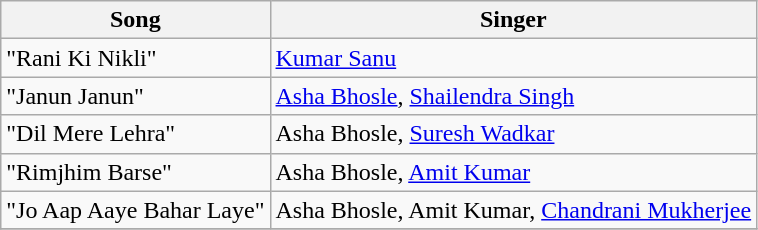<table class="wikitable">
<tr>
<th>Song</th>
<th>Singer</th>
</tr>
<tr>
<td>"Rani Ki Nikli"</td>
<td><a href='#'>Kumar Sanu</a></td>
</tr>
<tr>
<td>"Janun Janun"</td>
<td><a href='#'>Asha Bhosle</a>, <a href='#'>Shailendra Singh</a></td>
</tr>
<tr>
<td>"Dil Mere Lehra"</td>
<td>Asha Bhosle, <a href='#'>Suresh Wadkar</a></td>
</tr>
<tr>
<td>"Rimjhim Barse"</td>
<td>Asha Bhosle, <a href='#'>Amit Kumar</a></td>
</tr>
<tr>
<td>"Jo Aap Aaye Bahar Laye"</td>
<td>Asha Bhosle, Amit Kumar, <a href='#'>Chandrani Mukherjee</a></td>
</tr>
<tr>
</tr>
</table>
